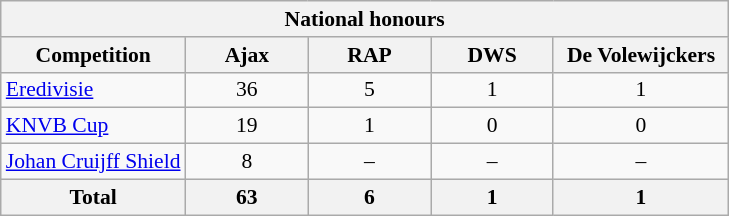<table class="wikitable" style="font-size: 90%">
<tr>
<th colspan="5">National honours</th>
</tr>
<tr>
<th>Competition</th>
<th style="width: 75px">Ajax</th>
<th style="width: 75px">RAP</th>
<th style="width: 75px">DWS</th>
<th style="width: 110px">De Volewijckers</th>
</tr>
<tr>
<td><a href='#'>Eredivisie</a></td>
<td style="text-align: center">36</td>
<td style="text-align: center">5</td>
<td style="text-align: center">1</td>
<td style="text-align: center">1</td>
</tr>
<tr>
<td><a href='#'>KNVB Cup</a></td>
<td style="text-align: center">19</td>
<td style="text-align: center">1</td>
<td style="text-align: center">0</td>
<td style="text-align: center">0</td>
</tr>
<tr>
<td><a href='#'>Johan Cruijff Shield</a></td>
<td style="text-align: center">8</td>
<td style="text-align: center">–</td>
<td style="text-align: center">–</td>
<td style="text-align: center">–</td>
</tr>
<tr>
<th>Total</th>
<th>63</th>
<th>6</th>
<th>1</th>
<th>1</th>
</tr>
</table>
